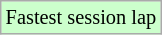<table class="wikitable sortable" style="font-size: 85%;">
<tr style="background:#ccffcc;">
<td>Fastest session lap</td>
</tr>
</table>
